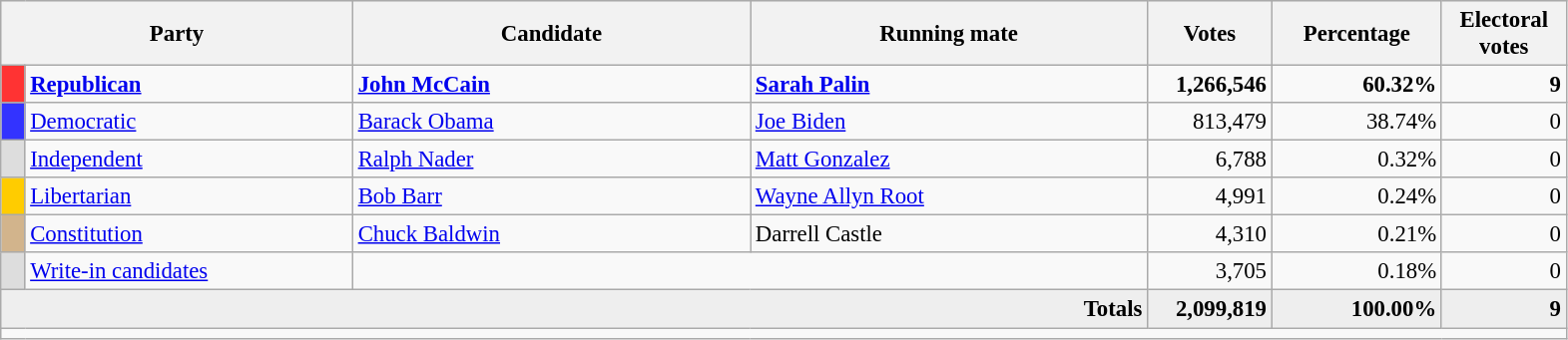<table class="wikitable" style="font-size: 95%;">
<tr bgcolor="#EEEEEE" align="center">
<th colspan="2" style="width: 15em">Party</th>
<th style="width: 17em">Candidate</th>
<th style="width: 17em">Running mate</th>
<th style="width: 5em">Votes</th>
<th style="width: 7em">Percentage</th>
<th style="width: 5em">Electoral votes</th>
</tr>
<tr>
<th style="background-color:#FF3333; width: 3px"></th>
<td style="width: 130px"><strong><a href='#'>Republican</a></strong></td>
<td><strong><a href='#'>John McCain</a></strong></td>
<td><strong><a href='#'>Sarah Palin</a></strong></td>
<td align="right"><strong>1,266,546</strong></td>
<td align="right"><strong>60.32%</strong></td>
<td align="right"><strong>9</strong></td>
</tr>
<tr>
<th style="background-color:#3333FF; width: 3px"></th>
<td style="width: 130px"><a href='#'>Democratic</a></td>
<td><a href='#'>Barack Obama</a></td>
<td><a href='#'>Joe Biden</a></td>
<td align="right">813,479</td>
<td align="right">38.74%</td>
<td align="right">0</td>
</tr>
<tr>
<th style="background-color:#DDDDDD; width: 3px"></th>
<td style="width: 130px"><a href='#'>Independent</a></td>
<td><a href='#'>Ralph Nader</a></td>
<td><a href='#'>Matt Gonzalez</a></td>
<td align="right">6,788</td>
<td align="right">0.32%</td>
<td align="right">0</td>
</tr>
<tr>
<th style="background-color:#FFCC00; width: 3px"></th>
<td style="width: 130px"><a href='#'>Libertarian</a></td>
<td><a href='#'>Bob Barr</a></td>
<td><a href='#'>Wayne Allyn Root</a></td>
<td align="right">4,991</td>
<td align="right">0.24%</td>
<td align="right">0</td>
</tr>
<tr>
<th style="background-color:#D2B48C; width: 3px"></th>
<td style="width: 130px"><a href='#'>Constitution</a></td>
<td><a href='#'>Chuck Baldwin</a></td>
<td>Darrell Castle</td>
<td align="right">4,310</td>
<td align="right">0.21%</td>
<td align="right">0</td>
</tr>
<tr>
<th style="background-color:#DDDDDD; width: 3px"></th>
<td style="width: 130px"><a href='#'>Write-in candidates</a></td>
<td colspan="2"></td>
<td align="right">3,705</td>
<td align="right">0.18%</td>
<td align="right">0</td>
</tr>
<tr bgcolor="#EEEEEE">
<td colspan="4" align="right"><strong>Totals</strong></td>
<td align="right"><strong>2,099,819</strong></td>
<td align="right"><strong>100.00%</strong></td>
<td align="right"><strong>9</strong></td>
</tr>
<tr>
<td colspan=7></td>
</tr>
</table>
